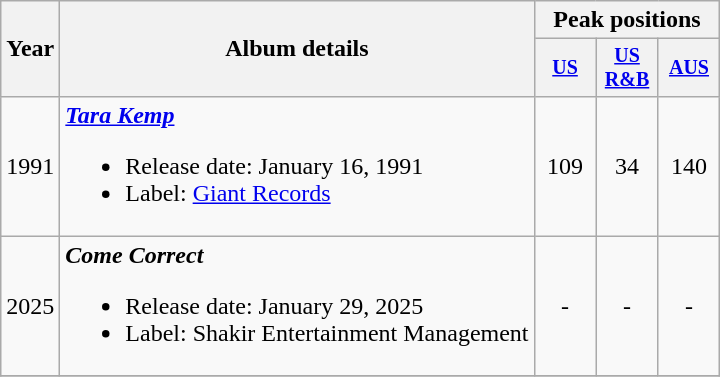<table class="wikitable" style="text-align:center;">
<tr>
<th rowspan="2">Year</th>
<th rowspan="2">Album details</th>
<th colspan="3">Peak positions</th>
</tr>
<tr style="font-size:smaller;">
<th width="35"><a href='#'>US</a><br></th>
<th width="35"><a href='#'>US<br>R&B</a><br></th>
<th width="35"><a href='#'>AUS</a><br></th>
</tr>
<tr>
<td>1991</td>
<td align="left"><strong><em><a href='#'>Tara Kemp</a></em></strong><br><ul><li>Release date: January 16, 1991</li><li>Label: <a href='#'>Giant Records</a></li></ul></td>
<td>109</td>
<td>34</td>
<td>140</td>
</tr>
<tr>
<td>2025</td>
<td align="left"><strong><em>Come Correct</em></strong><br><ul><li>Release date: January 29, 2025</li><li>Label: Shakir Entertainment Management</li></ul></td>
<td>-</td>
<td>-</td>
<td>-</td>
</tr>
<tr>
</tr>
</table>
